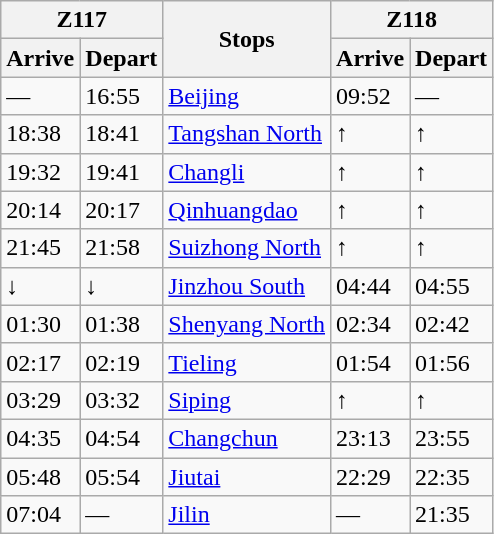<table class="wikitable">
<tr>
<th colspan="2">Z117</th>
<th rowspan="2">Stops</th>
<th colspan="2">Z118</th>
</tr>
<tr>
<th>Arrive</th>
<th>Depart</th>
<th>Arrive</th>
<th>Depart</th>
</tr>
<tr>
<td>—</td>
<td>16:55</td>
<td><a href='#'>Beijing</a></td>
<td>09:52</td>
<td>—</td>
</tr>
<tr>
<td>18:38</td>
<td>18:41</td>
<td><a href='#'>Tangshan North</a></td>
<td>↑</td>
<td>↑</td>
</tr>
<tr>
<td>19:32</td>
<td>19:41</td>
<td><a href='#'>Changli</a></td>
<td>↑</td>
<td>↑</td>
</tr>
<tr>
<td>20:14</td>
<td>20:17</td>
<td><a href='#'>Qinhuangdao</a></td>
<td>↑</td>
<td>↑</td>
</tr>
<tr>
<td>21:45</td>
<td>21:58</td>
<td><a href='#'>Suizhong North</a></td>
<td>↑</td>
<td>↑</td>
</tr>
<tr>
<td>↓</td>
<td>↓</td>
<td><a href='#'>Jinzhou South</a></td>
<td>04:44</td>
<td>04:55</td>
</tr>
<tr>
<td>01:30</td>
<td>01:38</td>
<td><a href='#'>Shenyang North</a></td>
<td>02:34</td>
<td>02:42</td>
</tr>
<tr>
<td>02:17</td>
<td>02:19</td>
<td><a href='#'>Tieling</a></td>
<td>01:54</td>
<td>01:56</td>
</tr>
<tr>
<td>03:29</td>
<td>03:32</td>
<td><a href='#'>Siping</a></td>
<td>↑</td>
<td>↑</td>
</tr>
<tr>
<td>04:35</td>
<td>04:54</td>
<td><a href='#'>Changchun</a></td>
<td>23:13</td>
<td>23:55</td>
</tr>
<tr>
<td>05:48</td>
<td>05:54</td>
<td><a href='#'>Jiutai</a></td>
<td>22:29</td>
<td>22:35</td>
</tr>
<tr>
<td>07:04</td>
<td>—</td>
<td><a href='#'>Jilin</a></td>
<td>—</td>
<td>21:35</td>
</tr>
</table>
